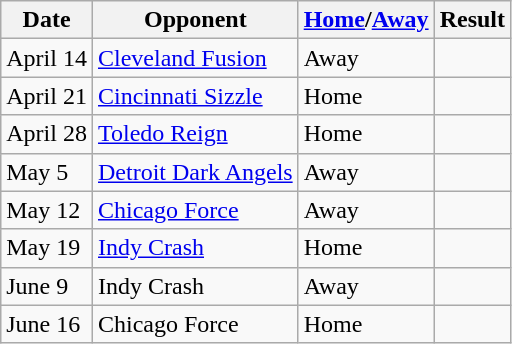<table class="wikitable">
<tr>
<th>Date</th>
<th>Opponent</th>
<th><a href='#'>Home</a>/<a href='#'>Away</a></th>
<th>Result</th>
</tr>
<tr>
<td>April 14</td>
<td><a href='#'>Cleveland Fusion</a></td>
<td>Away</td>
<td></td>
</tr>
<tr>
<td>April 21</td>
<td><a href='#'>Cincinnati Sizzle</a></td>
<td>Home</td>
<td></td>
</tr>
<tr>
<td>April 28</td>
<td><a href='#'>Toledo Reign</a></td>
<td>Home</td>
<td></td>
</tr>
<tr>
<td>May 5</td>
<td><a href='#'>Detroit Dark Angels</a></td>
<td>Away</td>
<td></td>
</tr>
<tr>
<td>May 12</td>
<td><a href='#'>Chicago Force</a></td>
<td>Away</td>
<td></td>
</tr>
<tr>
<td>May 19</td>
<td><a href='#'>Indy Crash</a></td>
<td>Home</td>
<td></td>
</tr>
<tr>
<td>June 9</td>
<td>Indy Crash</td>
<td>Away</td>
<td></td>
</tr>
<tr>
<td>June 16</td>
<td>Chicago Force</td>
<td>Home</td>
<td></td>
</tr>
</table>
